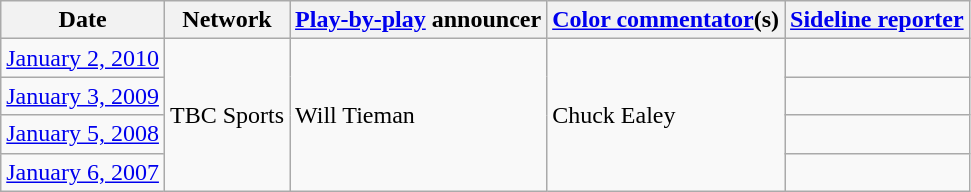<table class="wikitable">
<tr>
<th>Date</th>
<th>Network</th>
<th><a href='#'>Play-by-play</a> announcer</th>
<th><a href='#'>Color commentator</a>(s)</th>
<th><a href='#'>Sideline reporter</a></th>
</tr>
<tr>
<td><a href='#'>January 2, 2010</a></td>
<td rowspan="4">TBC Sports</td>
<td rowspan="4">Will Tieman</td>
<td rowspan="4">Chuck Ealey</td>
<td></td>
</tr>
<tr>
<td><a href='#'>January 3, 2009</a></td>
<td></td>
</tr>
<tr>
<td><a href='#'>January 5, 2008</a></td>
<td></td>
</tr>
<tr>
<td><a href='#'>January 6, 2007</a></td>
<td></td>
</tr>
</table>
